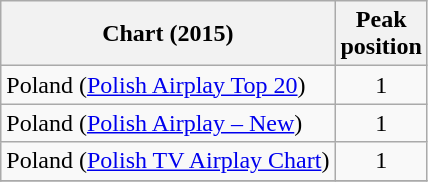<table class="wikitable sortable">
<tr>
<th scope="col">Chart (2015)</th>
<th scope="col">Peak<br>position</th>
</tr>
<tr>
<td>Poland (<a href='#'>Polish Airplay Top 20</a>)</td>
<td align=center>1</td>
</tr>
<tr>
<td>Poland (<a href='#'>Polish Airplay – New</a>)</td>
<td align=center>1</td>
</tr>
<tr>
<td>Poland (<a href='#'>Polish TV Airplay Chart</a>)</td>
<td align=center>1</td>
</tr>
<tr>
</tr>
</table>
